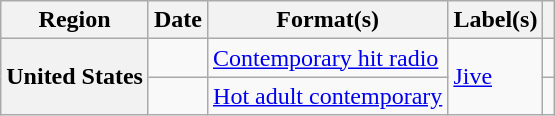<table class="wikitable plainrowheaders" style="text-align:left">
<tr>
<th scope="col">Region</th>
<th scope="col">Date</th>
<th scope="col">Format(s)</th>
<th scope="col">Label(s)</th>
<th scope="col"></th>
</tr>
<tr>
<th scope="row" rowspan="2">United States</th>
<td></td>
<td><a href='#'>Contemporary hit radio</a></td>
<td rowspan="2"><a href='#'>Jive</a></td>
<td align="center"></td>
</tr>
<tr>
<td></td>
<td><a href='#'>Hot adult contemporary</a></td>
<td align="center"></td>
</tr>
</table>
